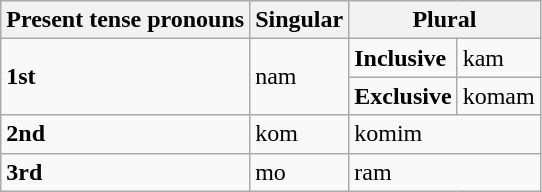<table class="wikitable">
<tr>
<th>Present tense pronouns</th>
<th>Singular</th>
<th colspan="2">Plural</th>
</tr>
<tr>
<td rowspan="2"><strong>1st</strong></td>
<td rowspan="2">nam</td>
<td><strong>Inclusive</strong></td>
<td>kam</td>
</tr>
<tr>
<td><strong>Exclusive</strong></td>
<td>komam</td>
</tr>
<tr>
<td><strong>2nd</strong></td>
<td>kom</td>
<td colspan="2">komim</td>
</tr>
<tr>
<td><strong>3rd</strong></td>
<td>mo</td>
<td colspan="2">ram</td>
</tr>
</table>
